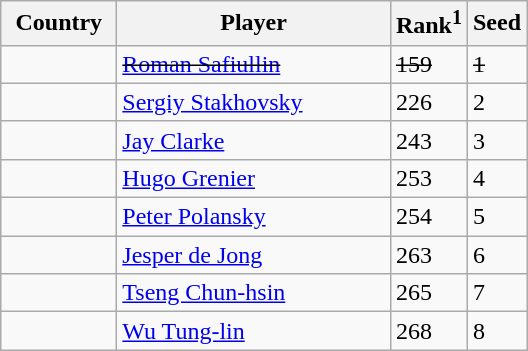<table class="sortable wikitable">
<tr>
<th width="70">Country</th>
<th width="175">Player</th>
<th>Rank<sup>1</sup></th>
<th>Seed</th>
</tr>
<tr>
<td><s></s></td>
<td><s><a href='#'>Roman Safiullin</a></s></td>
<td><s>159</s></td>
<td><s>1</s></td>
</tr>
<tr>
<td></td>
<td><a href='#'>Sergiy Stakhovsky</a></td>
<td>226</td>
<td>2</td>
</tr>
<tr>
<td></td>
<td><a href='#'>Jay Clarke</a></td>
<td>243</td>
<td>3</td>
</tr>
<tr>
<td></td>
<td><a href='#'>Hugo Grenier</a></td>
<td>253</td>
<td>4</td>
</tr>
<tr>
<td></td>
<td><a href='#'>Peter Polansky</a></td>
<td>254</td>
<td>5</td>
</tr>
<tr>
<td></td>
<td><a href='#'>Jesper de Jong</a></td>
<td>263</td>
<td>6</td>
</tr>
<tr>
<td></td>
<td><a href='#'>Tseng Chun-hsin</a></td>
<td>265</td>
<td>7</td>
</tr>
<tr>
<td></td>
<td><a href='#'>Wu Tung-lin</a></td>
<td>268</td>
<td>8</td>
</tr>
</table>
